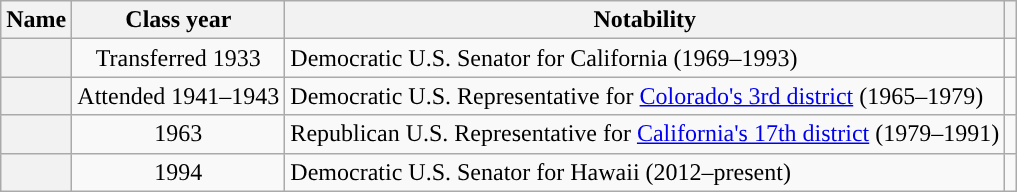<table class="wikitable sortable plainrowheaders" style="text-align:center; border:2px solid #">
<tr>
<th scope="col">Name</th>
<th scope="col">Class year</th>
<th scope="col">Notability</th>
<th scope="col"></th>
</tr>
<tr>
<th scope="row"></th>
<td>Transferred 1933</td>
<td style="text-align:left;">Democratic U.S. Senator for California (1969–1993)</td>
<td></td>
</tr>
<tr>
<th scope="row"></th>
<td>Attended 1941–1943</td>
<td style="text-align:left;">Democratic U.S. Representative for <a href='#'>Colorado's 3rd district</a> (1965–1979)</td>
<td></td>
</tr>
<tr>
<th scope="row"></th>
<td>1963</td>
<td style="text-align:left;">Republican U.S. Representative for <a href='#'>California's 17th district</a> (1979–1991)</td>
<td></td>
</tr>
<tr>
<th scope="row"></th>
<td>1994</td>
<td style="text-align:left;">Democratic U.S. Senator for Hawaii (2012–present)</td>
<td></td>
</tr>
</table>
